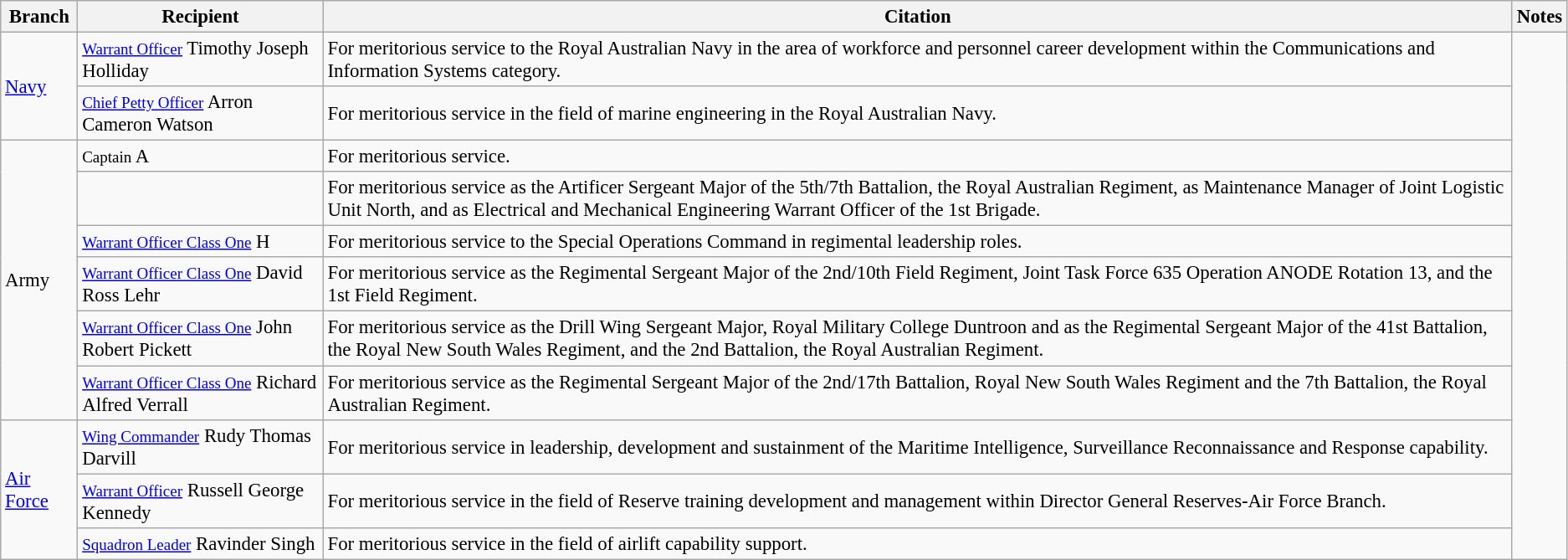<table class="wikitable" style="font-size:95%;">
<tr>
<th>Branch</th>
<th>Recipient</th>
<th>Citation</th>
<th>Notes</th>
</tr>
<tr>
<td rowspan="2"><a href='#'>Navy</a></td>
<td><small><a href='#'>Warrant Officer</a></small> Timothy Joseph Holliday</td>
<td>For meritorious service to the Royal Australian Navy in the area of workforce and personnel career development within the Communications and Information Systems category.</td>
<td rowspan=11></td>
</tr>
<tr>
<td><small><a href='#'>Chief Petty Officer</a></small> Arron Cameron Watson</td>
<td>For meritorious service in the field of marine engineering in the Royal Australian Navy.</td>
</tr>
<tr>
<td rowspan="6">Army</td>
<td><small>Captain</small> A</td>
<td>For meritorious service.</td>
</tr>
<tr>
<td></td>
<td>For meritorious service as the Artificer Sergeant Major of the 5th/7th Battalion, the Royal Australian Regiment, as Maintenance Manager of Joint Logistic Unit North, and as Electrical and Mechanical Engineering Warrant Officer of the 1st Brigade.</td>
</tr>
<tr>
<td><small><a href='#'>Warrant Officer Class One</a></small> H</td>
<td>For meritorious service to the Special Operations Command in regimental leadership roles.</td>
</tr>
<tr>
<td><small><a href='#'>Warrant Officer Class One</a></small> David Ross Lehr</td>
<td>For meritorious service as the Regimental Sergeant Major of the 2nd/10th Field Regiment, Joint Task Force 635 Operation ANODE Rotation 13, and the 1st Field Regiment.</td>
</tr>
<tr>
<td><small><a href='#'>Warrant Officer Class One</a></small> John Robert Pickett</td>
<td>For meritorious service as the Drill Wing Sergeant Major, Royal Military College Duntroon and as the Regimental Sergeant Major of the 41st Battalion, the Royal New South Wales Regiment, and the 2nd Battalion, the Royal Australian Regiment.</td>
</tr>
<tr>
<td><small><a href='#'>Warrant Officer Class One</a></small> Richard Alfred Verrall</td>
<td>For meritorious service as the Regimental Sergeant Major of the 2nd/17th Battalion, Royal New South Wales Regiment and the 7th Battalion, the Royal Australian Regiment.</td>
</tr>
<tr>
<td rowspan="3"><a href='#'>Air Force</a></td>
<td><small><a href='#'>Wing Commander</a></small> Rudy Thomas Darvill</td>
<td>For meritorious service in leadership, development and sustainment of the Maritime Intelligence, Surveillance Reconnaissance and Response capability.</td>
</tr>
<tr>
<td><small><a href='#'>Warrant Officer</a></small> Russell George Kennedy </td>
<td>For meritorious service in the field of Reserve training development and management within Director General Reserves-Air Force Branch.</td>
</tr>
<tr>
<td><small><a href='#'>Squadron Leader</a></small> Ravinder Singh</td>
<td>For meritorious service in the field of airlift capability support.</td>
</tr>
</table>
